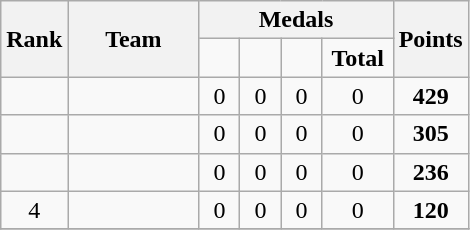<table class="wikitable">
<tr>
<th rowspan=2>Rank</th>
<th width=80px rowspan=2>Team</th>
<th colspan=4>Medals</th>
<th rowspan=2>Points</th>
</tr>
<tr>
<td width=20px align=center></td>
<td width=20px align=center></td>
<td width=20px align=center></td>
<td width=40px align=center><strong>Total</strong></td>
</tr>
<tr>
<td align=center></td>
<td></td>
<td align=center>0</td>
<td align=center>0</td>
<td align=center>0</td>
<td align=center>0</td>
<td align=center><strong>429</strong></td>
</tr>
<tr>
<td align=center></td>
<td></td>
<td align=center>0</td>
<td align=center>0</td>
<td align=center>0</td>
<td align=center>0</td>
<td align=center><strong>305</strong></td>
</tr>
<tr>
<td align=center></td>
<td></td>
<td align=center>0</td>
<td align=center>0</td>
<td align=center>0</td>
<td align=center>0</td>
<td align=center><strong>236</strong></td>
</tr>
<tr>
<td align=center>4</td>
<td></td>
<td align=center>0</td>
<td align=center>0</td>
<td align=center>0</td>
<td align=center>0</td>
<td align=center><strong>120</strong></td>
</tr>
<tr>
</tr>
</table>
